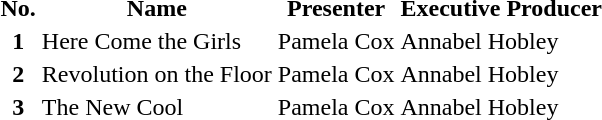<table>
<tr>
<th>No.</th>
<th>Name</th>
<th>Presenter</th>
<th>Executive Producer</th>
</tr>
<tr>
<th>1</th>
<td>Here Come the Girls</td>
<td>Pamela Cox</td>
<td>Annabel Hobley</td>
</tr>
<tr>
<th>2</th>
<td>Revolution on the Floor</td>
<td>Pamela Cox</td>
<td>Annabel Hobley</td>
</tr>
<tr>
<th>3</th>
<td>The New Cool</td>
<td>Pamela Cox</td>
<td>Annabel Hobley</td>
</tr>
</table>
